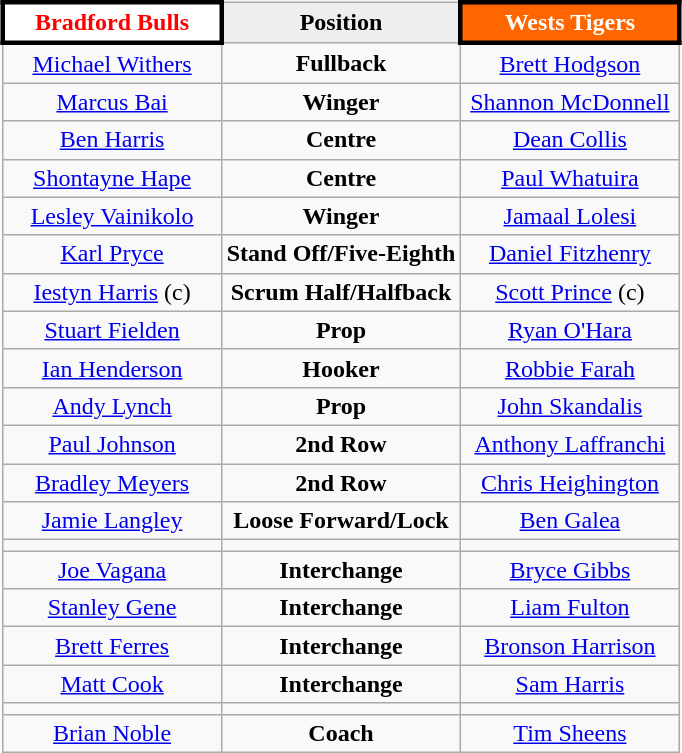<table class="wikitable" style="margin: 1em auto 1em auto">
<tr>
<th align="centre" width="136" style="border: 3px solid black; background: white; color: red">Bradford Bulls</th>
<th align="center" style="background: #eeeeee; color: black">Position</th>
<th align="centre" width="136" style="border: 3px solid black; background: #f60; color: white">Wests Tigers</th>
</tr>
<tr>
<td align="center" colspan="1"><a href='#'>Michael Withers</a></td>
<td align="center" colspan="1"><strong>Fullback</strong></td>
<td align="center" colspan="1"><a href='#'>Brett Hodgson</a></td>
</tr>
<tr>
<td align="center" colspan="1"><a href='#'>Marcus Bai</a></td>
<td align="center" colspan="1"><strong>Winger</strong></td>
<td align="center" colspan="1"><a href='#'>Shannon McDonnell</a></td>
</tr>
<tr>
<td align="center" colspan="1"><a href='#'>Ben Harris</a></td>
<td align="center" colspan="1"><strong>Centre</strong></td>
<td align="center" colspan="1"><a href='#'>Dean Collis</a></td>
</tr>
<tr>
<td align="center" colspan="1"><a href='#'>Shontayne Hape</a></td>
<td align="center" colspan="1"><strong>Centre</strong></td>
<td align="center" colspan="1"><a href='#'>Paul Whatuira</a></td>
</tr>
<tr>
<td align="center" colspan="1"><a href='#'>Lesley Vainikolo</a></td>
<td align="center" colspan="1"><strong>Winger</strong></td>
<td align="center" colspan="1"><a href='#'>Jamaal Lolesi</a></td>
</tr>
<tr>
<td align="center" colspan="1"><a href='#'>Karl Pryce</a></td>
<td align="center" colspan="1"><strong>Stand Off/Five-Eighth</strong></td>
<td align="center" colspan="1"><a href='#'>Daniel Fitzhenry</a></td>
</tr>
<tr>
<td align="center" colspan="1"><a href='#'>Iestyn Harris</a> (c)</td>
<td align="center" colspan="1"><strong>Scrum Half/Halfback</strong></td>
<td align="center" colspan="1"><a href='#'>Scott Prince</a> (c)</td>
</tr>
<tr>
<td align="center" colspan="1"><a href='#'>Stuart Fielden</a></td>
<td align="center" colspan="1"><strong>Prop</strong></td>
<td align="center" colspan="1"><a href='#'>Ryan O'Hara</a></td>
</tr>
<tr>
<td align="center" colspan="1"><a href='#'>Ian Henderson</a></td>
<td align="center" colspan="1"><strong>Hooker</strong></td>
<td align="center" colspan="1"><a href='#'>Robbie Farah</a></td>
</tr>
<tr>
<td align="center" colspan="1"><a href='#'>Andy Lynch</a></td>
<td align="center" colspan="1"><strong>Prop</strong></td>
<td align="center" colspan="1"><a href='#'>John Skandalis</a></td>
</tr>
<tr>
<td align="center" colspan="1"><a href='#'>Paul Johnson</a></td>
<td align="center" colspan="1"><strong>2nd Row</strong></td>
<td align="center" colspan="1"><a href='#'>Anthony Laffranchi</a></td>
</tr>
<tr>
<td align="center" colspan="1"><a href='#'>Bradley Meyers</a></td>
<td align="center" colspan="1"><strong>2nd Row</strong></td>
<td align="center" colspan="1"><a href='#'>Chris Heighington</a></td>
</tr>
<tr>
<td align="center" colspan="1"><a href='#'>Jamie Langley</a></td>
<td align="center" colspan="1"><strong>Loose Forward/Lock</strong></td>
<td align="center" colspan="1"><a href='#'>Ben Galea</a></td>
</tr>
<tr>
<td align="center" colspan="1"></td>
<td align="center" colspan="1"></td>
<td align="center" colspan="1"></td>
</tr>
<tr>
<td align="center" colspan="1"><a href='#'>Joe Vagana</a></td>
<td align="center" colspan="1"><strong>Interchange</strong></td>
<td align="center" colspan="1"><a href='#'>Bryce Gibbs</a></td>
</tr>
<tr>
<td align="center" colspan="1"><a href='#'>Stanley Gene</a></td>
<td align="center" colspan="1"><strong>Interchange</strong></td>
<td align="center" colspan="1"><a href='#'>Liam Fulton</a></td>
</tr>
<tr>
<td align="center" colspan="1"><a href='#'>Brett Ferres</a></td>
<td align="center" colspan="1"><strong>Interchange</strong></td>
<td align="center" colspan="1"><a href='#'>Bronson Harrison</a></td>
</tr>
<tr>
<td align="center" colspan="1"><a href='#'>Matt Cook</a></td>
<td align="center" colspan="1"><strong>Interchange</strong></td>
<td align="center" colspan="1"><a href='#'>Sam Harris</a></td>
</tr>
<tr>
<td align="center" colspan="1"></td>
<td align="center" colspan="1"></td>
<td align="center" colspan="1"></td>
</tr>
<tr>
<td align="center" colspan="1"><a href='#'>Brian Noble</a></td>
<td align="center" colspan="1"><strong>Coach</strong></td>
<td align="center" colspan="1"><a href='#'>Tim Sheens</a></td>
</tr>
</table>
